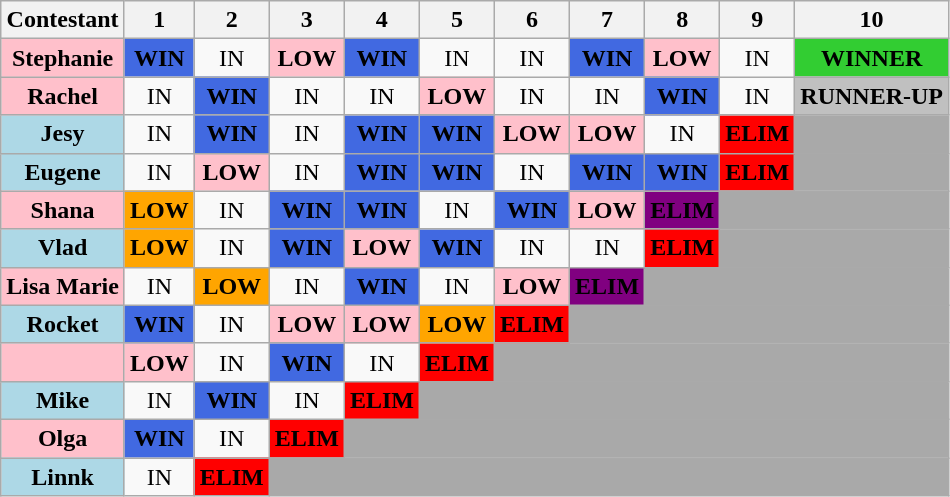<table class="wikitable" style="text-align:center">
<tr>
<th>Contestant</th>
<th>1</th>
<th>2</th>
<th>3</th>
<th>4</th>
<th>5</th>
<th>6</th>
<th>7</th>
<th>8</th>
<th>9</th>
<th>10</th>
</tr>
<tr>
<td style="background:pink;"><strong> Stephanie</strong></td>
<td bgcolor="royalblue"><strong>WIN</strong></td>
<td>IN</td>
<td bgcolor="pink"><strong>LOW</strong></td>
<td bgcolor="royalblue"><strong>WIN</strong></td>
<td>IN</td>
<td>IN</td>
<td bgcolor="royalblue"><strong>WIN</strong></td>
<td bgcolor="pink"><strong>LOW</strong></td>
<td>IN</td>
<td bgcolor=limegreen><strong>WINNER</strong></td>
</tr>
<tr>
<td style="background:pink;"><strong> Rachel</strong></td>
<td>IN</td>
<td bgcolor="royalblue"><strong>WIN</strong></td>
<td>IN</td>
<td>IN</td>
<td bgcolor="pink"><strong>LOW</strong></td>
<td>IN</td>
<td>IN</td>
<td bgcolor="royalblue"><strong>WIN</strong></td>
<td>IN</td>
<td bgcolor=silver><strong>RUNNER-UP</strong></td>
</tr>
<tr>
<td style="background:lightblue;"><strong> Jesy</strong></td>
<td>IN</td>
<td bgcolor="royalblue"><strong>WIN</strong></td>
<td>IN</td>
<td bgcolor="royalblue"><strong>WIN</strong></td>
<td bgcolor="royalblue"><strong>WIN</strong></td>
<td bgcolor="pink"><strong>LOW</strong></td>
<td bgcolor="pink"><strong>LOW</strong></td>
<td>IN</td>
<td bgcolor="red"><strong>ELIM</strong></td>
<td colspan=9 bgcolor=darkgray></td>
</tr>
<tr>
<td style="background:lightblue;"><strong> Eugene</strong></td>
<td>IN</td>
<td bgcolor="pink"><strong>LOW</strong></td>
<td>IN</td>
<td bgcolor="royalblue"><strong>WIN</strong></td>
<td bgcolor="royalblue"><strong>WIN</strong></td>
<td>IN</td>
<td bgcolor="royalblue"><strong>WIN</strong></td>
<td bgcolor="royalblue"><strong>WIN</strong></td>
<td bgcolor="red"><strong>ELIM</strong></td>
<td colspan=9 bgcolor=darkgray></td>
</tr>
<tr>
<td style="background:pink;"><strong> Shana</strong></td>
<td bgcolor="orange"><strong>LOW</strong></td>
<td>IN</td>
<td bgcolor="royalblue"><strong>WIN</strong></td>
<td bgcolor="royalblue"><strong>WIN</strong></td>
<td>IN</td>
<td bgcolor="royalblue"><strong>WIN</strong></td>
<td bgcolor="pink"><strong>LOW</strong></td>
<td bgcolor="purple"><strong>ELIM</strong></td>
<td colspan=9 bgcolor=darkgray></td>
</tr>
<tr>
<td style="background:lightblue;"><strong> Vlad</strong></td>
<td bgcolor="orange"><strong>LOW</strong></td>
<td>IN</td>
<td bgcolor="royalblue"><strong>WIN</strong></td>
<td bgcolor="pink"><strong>LOW</strong></td>
<td bgcolor="royalblue"><strong>WIN</strong></td>
<td>IN</td>
<td>IN</td>
<td bgcolor="red"><strong>ELIM</strong></td>
<td colspan=9 bgcolor=darkgray></td>
</tr>
<tr>
<td style="background:pink;"><strong> Lisa Marie</strong></td>
<td>IN</td>
<td bgcolor="orange"><strong>LOW</strong></td>
<td>IN</td>
<td bgcolor="royalblue"><strong>WIN</strong></td>
<td>IN</td>
<td bgcolor="pink"><strong>LOW</strong></td>
<td bgcolor="purple"><strong>ELIM</strong></td>
<td colspan=9 bgcolor=darkgray></td>
</tr>
<tr>
<td style="background:lightblue;"><strong> Rocket</strong></td>
<td bgcolor="royalblue"><strong>WIN</strong></td>
<td>IN</td>
<td bgcolor="pink"><strong>LOW</strong></td>
<td bgcolor="pink"><strong>LOW</strong></td>
<td bgcolor="orange"><strong>LOW</strong></td>
<td bgcolor="red"><strong>ELIM</strong></td>
<td colspan=9 bgcolor=darkgray></td>
</tr>
<tr>
<td style="background:pink;"><strong></strong></td>
<td bgcolor="pink"><strong>LOW</strong></td>
<td>IN</td>
<td bgcolor="royalblue"><strong>WIN</strong></td>
<td>IN</td>
<td bgcolor="red"><strong>ELIM</strong></td>
<td colspan=9 bgcolor=darkgray></td>
</tr>
<tr>
<td style="background:lightblue;"><strong> Mike</strong></td>
<td>IN</td>
<td bgcolor="royalblue"><strong>WIN</strong></td>
<td>IN</td>
<td bgcolor="red"><strong>ELIM</strong></td>
<td colspan=9 bgcolor=darkgray></td>
</tr>
<tr>
<td style="background:pink;"><strong> Olga</strong></td>
<td bgcolor="royalblue"><strong>WIN</strong></td>
<td>IN</td>
<td bgcolor="red"><strong>ELIM</strong></td>
<td colspan=9 bgcolor=darkgray></td>
</tr>
<tr>
<td style="background:lightblue;"><strong> Linnk</strong></td>
<td>IN</td>
<td bgcolor="red"><strong>ELIM</strong></td>
<td colspan=9 bgcolor=darkgray></td>
</tr>
</table>
